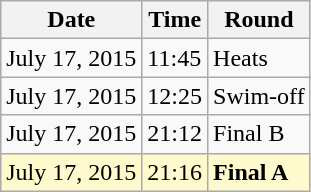<table class="wikitable">
<tr>
<th>Date</th>
<th>Time</th>
<th>Round</th>
</tr>
<tr>
<td>July 17, 2015</td>
<td>11:45</td>
<td>Heats</td>
</tr>
<tr>
<td>July 17, 2015</td>
<td>12:25</td>
<td>Swim-off</td>
</tr>
<tr>
<td>July 17, 2015</td>
<td>21:12</td>
<td>Final B</td>
</tr>
<tr style=background:lemonchiffon>
<td>July 17, 2015</td>
<td>21:16</td>
<td><strong>Final A</strong></td>
</tr>
</table>
